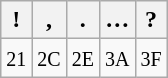<table class="wikitable">
<tr>
<th>!</th>
<th>,</th>
<th>.</th>
<th>…</th>
<th>?</th>
</tr>
<tr>
<td><small>21</small></td>
<td><small>2C</small></td>
<td><small>2E</small></td>
<td><small>3A</small></td>
<td><small>3F</small></td>
</tr>
</table>
